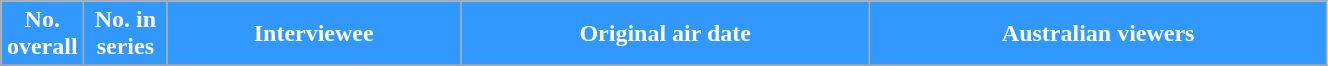<table class="wikitable plainrowheaders" style="width:70%;">
<tr>
<th scope="col" style="background:#3198FF; color:#fff; width:3em;">No. overall</th>
<th scope="col" style="background:#3198FF; color:#fff; width:3em;">No. in<br>series</th>
<th scope="col" style="background:#3198FF; color:#fff;">Interviewee</th>
<th scope="col" style="background:#3198FF; color:#fff;">Original air date</th>
<th scope="col" style="background:#3198FF; color:#fff;">Australian viewers</th>
</tr>
<tr>
</tr>
</table>
